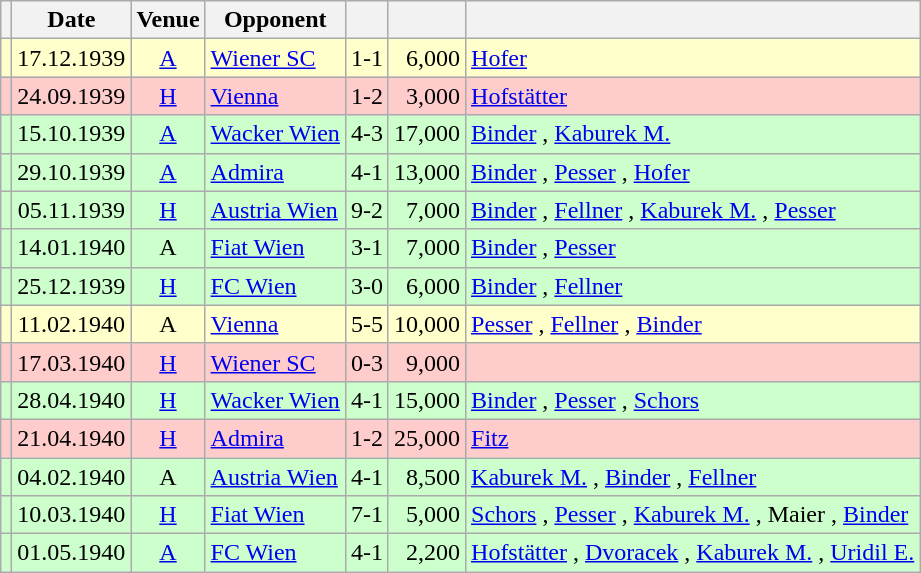<table class="wikitable" Style="text-align: center">
<tr>
<th></th>
<th>Date</th>
<th>Venue</th>
<th>Opponent</th>
<th></th>
<th></th>
<th></th>
</tr>
<tr style="background:#ffc">
<td></td>
<td>17.12.1939</td>
<td><a href='#'>A</a></td>
<td align="left"><a href='#'>Wiener SC</a></td>
<td>1-1</td>
<td align="right">6,000</td>
<td align="left"><a href='#'>Hofer</a> </td>
</tr>
<tr style="background:#fcc">
<td></td>
<td>24.09.1939</td>
<td><a href='#'>H</a></td>
<td align="left"><a href='#'>Vienna</a></td>
<td>1-2</td>
<td align="right">3,000</td>
<td align="left"><a href='#'>Hofstätter</a> </td>
</tr>
<tr style="background:#cfc">
<td></td>
<td>15.10.1939</td>
<td><a href='#'>A</a></td>
<td align="left"><a href='#'>Wacker Wien</a></td>
<td>4-3</td>
<td align="right">17,000</td>
<td align="left"><a href='#'>Binder</a>   , <a href='#'>Kaburek M.</a> </td>
</tr>
<tr style="background:#cfc">
<td></td>
<td>29.10.1939</td>
<td><a href='#'>A</a></td>
<td align="left"><a href='#'>Admira</a></td>
<td>4-1</td>
<td align="right">13,000</td>
<td align="left"><a href='#'>Binder</a>  , <a href='#'>Pesser</a> , <a href='#'>Hofer</a> </td>
</tr>
<tr style="background:#cfc">
<td></td>
<td>05.11.1939</td>
<td><a href='#'>H</a></td>
<td align="left"><a href='#'>Austria Wien</a></td>
<td>9-2</td>
<td align="right">7,000</td>
<td align="left"><a href='#'>Binder</a>    , <a href='#'>Fellner</a>   , <a href='#'>Kaburek M.</a> , <a href='#'>Pesser</a> </td>
</tr>
<tr style="background:#cfc">
<td></td>
<td>14.01.1940</td>
<td>A</td>
<td align="left"><a href='#'>Fiat Wien</a></td>
<td>3-1</td>
<td align="right">7,000</td>
<td align="left"><a href='#'>Binder</a>  , <a href='#'>Pesser</a> </td>
</tr>
<tr style="background:#cfc">
<td></td>
<td>25.12.1939</td>
<td><a href='#'>H</a></td>
<td align="left"><a href='#'>FC Wien</a></td>
<td>3-0</td>
<td align="right">6,000</td>
<td align="left"><a href='#'>Binder</a>  , <a href='#'>Fellner</a> </td>
</tr>
<tr style="background:#ffc">
<td></td>
<td>11.02.1940</td>
<td>A</td>
<td align="left"><a href='#'>Vienna</a></td>
<td>5-5</td>
<td align="right">10,000</td>
<td align="left"><a href='#'>Pesser</a> , <a href='#'>Fellner</a>   , <a href='#'>Binder</a> </td>
</tr>
<tr style="background:#fcc">
<td></td>
<td>17.03.1940</td>
<td><a href='#'>H</a></td>
<td align="left"><a href='#'>Wiener SC</a></td>
<td>0-3</td>
<td align="right">9,000</td>
<td align="left"></td>
</tr>
<tr style="background:#cfc">
<td></td>
<td>28.04.1940</td>
<td><a href='#'>H</a></td>
<td align="left"><a href='#'>Wacker Wien</a></td>
<td>4-1</td>
<td align="right">15,000</td>
<td align="left"><a href='#'>Binder</a> , <a href='#'>Pesser</a>  , <a href='#'>Schors</a> </td>
</tr>
<tr style="background:#fcc">
<td></td>
<td>21.04.1940</td>
<td><a href='#'>H</a></td>
<td align="left"><a href='#'>Admira</a></td>
<td>1-2</td>
<td align="right">25,000</td>
<td align="left"><a href='#'>Fitz</a> </td>
</tr>
<tr style="background:#cfc">
<td></td>
<td>04.02.1940</td>
<td>A</td>
<td align="left"><a href='#'>Austria Wien</a></td>
<td>4-1</td>
<td align="right">8,500</td>
<td align="left"><a href='#'>Kaburek M.</a>  , <a href='#'>Binder</a> , <a href='#'>Fellner</a> </td>
</tr>
<tr style="background:#cfc">
<td></td>
<td>10.03.1940</td>
<td><a href='#'>H</a></td>
<td align="left"><a href='#'>Fiat Wien</a></td>
<td>7-1</td>
<td align="right">5,000</td>
<td align="left"><a href='#'>Schors</a> , <a href='#'>Pesser</a> , <a href='#'>Kaburek M.</a>  , Maier , <a href='#'>Binder</a>  </td>
</tr>
<tr style="background:#cfc">
<td></td>
<td>01.05.1940</td>
<td><a href='#'>A</a></td>
<td align="left"><a href='#'>FC Wien</a></td>
<td>4-1</td>
<td align="right">2,200</td>
<td align="left"><a href='#'>Hofstätter</a> , <a href='#'>Dvoracek</a> , <a href='#'>Kaburek M.</a> , <a href='#'>Uridil E.</a> </td>
</tr>
</table>
